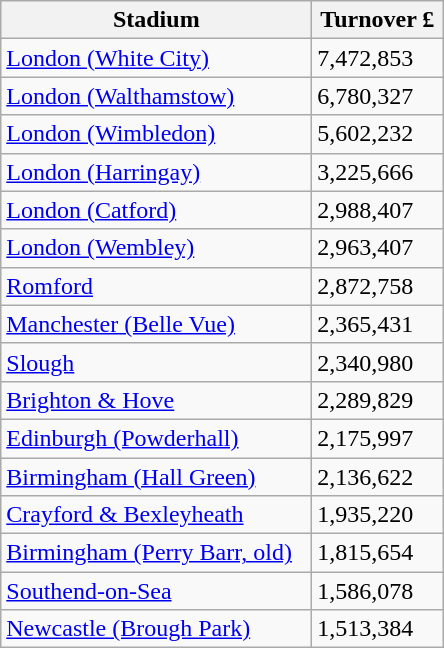<table class="wikitable">
<tr>
<th width=200>Stadium</th>
<th width=80>Turnover £</th>
</tr>
<tr>
<td><a href='#'>London (White City)</a></td>
<td>7,472,853</td>
</tr>
<tr>
<td><a href='#'>London (Walthamstow)</a></td>
<td>6,780,327</td>
</tr>
<tr>
<td><a href='#'>London (Wimbledon)</a></td>
<td>5,602,232</td>
</tr>
<tr>
<td><a href='#'>London (Harringay)</a></td>
<td>3,225,666</td>
</tr>
<tr>
<td><a href='#'>London (Catford)</a></td>
<td>2,988,407</td>
</tr>
<tr>
<td><a href='#'>London (Wembley)</a></td>
<td>2,963,407</td>
</tr>
<tr>
<td><a href='#'>Romford</a></td>
<td>2,872,758</td>
</tr>
<tr>
<td><a href='#'>Manchester (Belle Vue)</a></td>
<td>2,365,431</td>
</tr>
<tr>
<td><a href='#'>Slough</a></td>
<td>2,340,980</td>
</tr>
<tr>
<td><a href='#'>Brighton & Hove</a></td>
<td>2,289,829</td>
</tr>
<tr>
<td><a href='#'>Edinburgh (Powderhall)</a></td>
<td>2,175,997</td>
</tr>
<tr>
<td><a href='#'>Birmingham (Hall Green)</a></td>
<td>2,136,622</td>
</tr>
<tr>
<td><a href='#'>Crayford & Bexleyheath</a></td>
<td>1,935,220</td>
</tr>
<tr>
<td><a href='#'>Birmingham (Perry Barr, old)</a></td>
<td>1,815,654</td>
</tr>
<tr>
<td><a href='#'>Southend-on-Sea</a></td>
<td>1,586,078</td>
</tr>
<tr>
<td><a href='#'>Newcastle (Brough Park)</a></td>
<td>1,513,384</td>
</tr>
</table>
